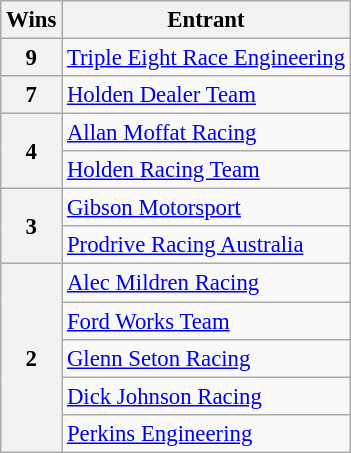<table class="wikitable" style="font-size: 95%;">
<tr>
<th>Wins</th>
<th>Entrant</th>
</tr>
<tr>
<th>9</th>
<td><a href='#'>Triple Eight Race Engineering</a></td>
</tr>
<tr>
<th>7</th>
<td><a href='#'>Holden Dealer Team</a></td>
</tr>
<tr>
<th rowspan=2>4</th>
<td><a href='#'>Allan Moffat Racing</a></td>
</tr>
<tr>
<td><a href='#'>Holden Racing Team</a></td>
</tr>
<tr>
<th rowspan=2>3</th>
<td><a href='#'>Gibson Motorsport</a></td>
</tr>
<tr>
<td><a href='#'>Prodrive Racing Australia</a></td>
</tr>
<tr>
<th rowspan=5>2</th>
<td><a href='#'>Alec Mildren Racing</a></td>
</tr>
<tr>
<td><a href='#'>Ford Works Team</a></td>
</tr>
<tr>
<td><a href='#'>Glenn Seton Racing</a></td>
</tr>
<tr>
<td><a href='#'>Dick Johnson Racing</a></td>
</tr>
<tr>
<td><a href='#'>Perkins Engineering</a></td>
</tr>
</table>
